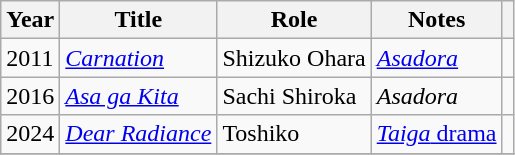<table class="wikitable">
<tr>
<th>Year</th>
<th>Title</th>
<th>Role</th>
<th>Notes</th>
<th></th>
</tr>
<tr>
<td>2011</td>
<td><em><a href='#'>Carnation</a></em></td>
<td>Shizuko Ohara</td>
<td><em><a href='#'>Asadora</a></em></td>
<td></td>
</tr>
<tr>
<td>2016</td>
<td><em><a href='#'>Asa ga Kita</a></em></td>
<td>Sachi Shiroka</td>
<td><em>Asadora</em></td>
<td></td>
</tr>
<tr>
<td>2024</td>
<td><em><a href='#'>Dear Radiance</a></em></td>
<td>Toshiko</td>
<td><a href='#'><em>Taiga</em> drama</a></td>
<td></td>
</tr>
<tr>
</tr>
</table>
